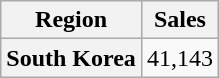<table class="wikitable plainrowheaders" style="text-align:center">
<tr>
<th scope="col">Region</th>
<th scope="col">Sales</th>
</tr>
<tr>
<th scope="row">South Korea</th>
<td>41,143</td>
</tr>
</table>
